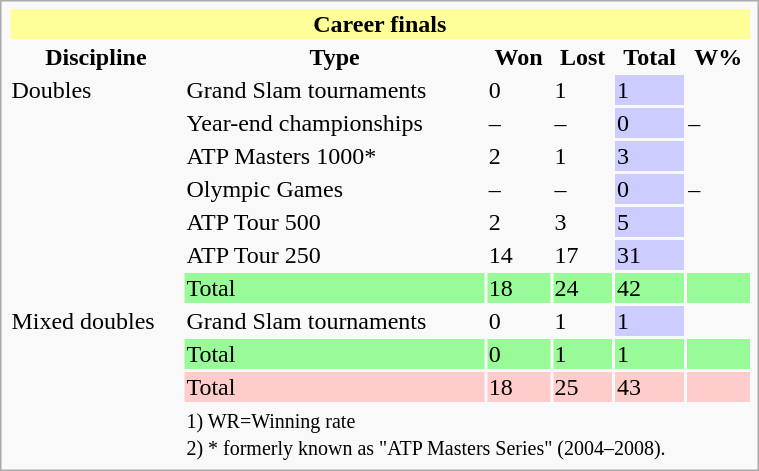<table class="infobox vcard vevent" style="width:40%;">
<tr bgcolor=FFFF99>
<th colspan=6>Career finals</th>
</tr>
<tr>
<th>Discipline</th>
<th>Type</th>
<th>Won</th>
<th>Lost</th>
<th>Total</th>
<th>W%</th>
</tr>
<tr>
<td rowspan=7>Doubles</td>
<td>Grand Slam tournaments</td>
<td>0</td>
<td>1</td>
<td bgcolor=CCCCFF>1</td>
<td></td>
</tr>
<tr>
<td>Year-end championships</td>
<td>–</td>
<td>–</td>
<td bgcolor=CCCCFF>0</td>
<td>–</td>
</tr>
<tr>
<td>ATP Masters 1000*</td>
<td>2</td>
<td>1</td>
<td bgcolor=CCCCFF>3</td>
<td></td>
</tr>
<tr>
<td>Olympic Games</td>
<td>–</td>
<td>–</td>
<td bgcolor=CCCCFF>0</td>
<td>–</td>
</tr>
<tr>
<td>ATP Tour 500</td>
<td>2</td>
<td>3</td>
<td bgcolor=CCCCFF>5</td>
<td></td>
</tr>
<tr>
<td>ATP Tour 250</td>
<td>14</td>
<td>17</td>
<td bgcolor=CCCCFF>31</td>
<td></td>
</tr>
<tr bgcolor=98fb98>
<td>Total</td>
<td>18</td>
<td>24</td>
<td>42</td>
<td></td>
</tr>
<tr>
<td rowspan=6>Mixed doubles</td>
<td>Grand Slam tournaments</td>
<td>0</td>
<td>1</td>
<td bgcolor=CCCCFF>1</td>
<td></td>
</tr>
<tr bgcolor=98FB98>
<td>Total</td>
<td>0</td>
<td>1</td>
<td>1</td>
<td></td>
</tr>
<tr bgcolor=FFCCCC>
<td colspan=1>Total</td>
<td>18</td>
<td>25</td>
<td>43</td>
<td></td>
</tr>
<tr>
<td colspan=6><small>1) WR=Winning rate <br>2) * formerly known as "ATP Masters Series" (2004–2008).</small></td>
</tr>
</table>
